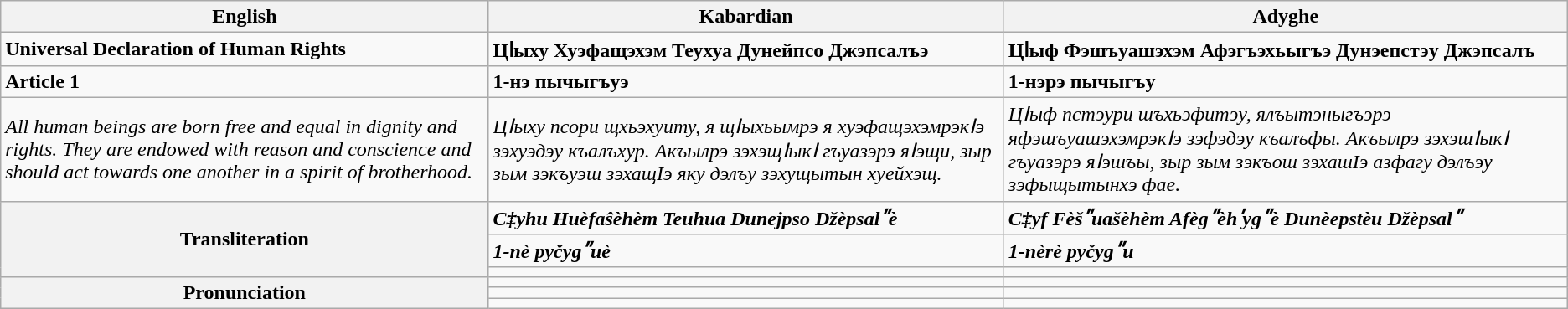<table class="wikitable">
<tr>
<th>English</th>
<th>Kabardian</th>
<th>Adyghe</th>
</tr>
<tr>
<td><strong>Universal Declaration of Human Rights</strong></td>
<td><strong>Цӏыху Хуэфащэхэм Теухуа Дунейпсо Джэпсалъэ</strong></td>
<td><strong>Цӏыф Фэшъуашэхэм Афэгъэхьыгъэ Дунэепстэу Джэпсалъ</strong></td>
</tr>
<tr>
<td><strong>Article 1</strong></td>
<td><strong>1-нэ пычыгъуэ</strong></td>
<td><strong>1-нэрэ пычыгъу</strong></td>
</tr>
<tr>
<td><em>All human beings are born free and equal in dignity and rights. They are endowed with reason and conscience and should act towards one another in a spirit of brotherhood.</em></td>
<td><em>ЦӀыху псори щхьэхуиту, я щӀыхьымрэ я хуэфащэхэмрэкӀэ зэхуэдэу къалъхур. Акъылрэ зэхэщӀыкӀ гъуазэрэ яӀэщи, зыр зым зэкъуэш зэхащІэ яку дэлъу зэхущытын хуейхэщ.</em></td>
<td><em>ЦӀыф пстэури шъхьэфитэу, ялъытэныгъэрэ яфэшъуашэхэмрэкӀэ зэфэдэу къалъфы. Акъылрэ зэхэшӀыкӀ гъуазэрэ яӀэшъы, зыр зым зэкъош зэхашІэ азфагу дэлъэу зэфыщытынхэ фае.</em></td>
</tr>
<tr>
<th rowspan=3>Transliteration</th>
<td><strong><em>C‡yhu Huèfaŝèhèm Teuhua Dunejpso Džèpsalʺè</em></strong></td>
<td><strong><em>C‡yf Fèšʺuašèhèm Afègʺèhʹygʺè Dunèepstèu Džèpsalʺ</em></strong></td>
</tr>
<tr>
<td><strong><em>1-nè pyčygʺuè</em></strong></td>
<td><strong><em>1-nèrè pyčygʺu</em></strong></td>
</tr>
<tr>
<td></td>
<td></td>
</tr>
<tr>
<th rowspan=3>Pronunciation</th>
<td></td>
<td></td>
</tr>
<tr>
<td></td>
<td></td>
</tr>
<tr>
<td></td>
<td></td>
</tr>
</table>
